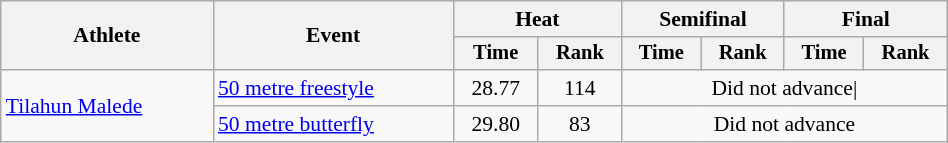<table class="wikitable" style="text-align:center; font-size:90%; width:50%;">
<tr>
<th rowspan="2">Athlete</th>
<th rowspan="2">Event</th>
<th colspan="2">Heat</th>
<th colspan="2">Semifinal</th>
<th colspan="2">Final</th>
</tr>
<tr style="font-size:95%">
<th>Time</th>
<th>Rank</th>
<th>Time</th>
<th>Rank</th>
<th>Time</th>
<th>Rank</th>
</tr>
<tr>
<td align=left rowspan=2><a href='#'>Tilahun Malede</a></td>
<td align=left><a href='#'>50 metre freestyle</a></td>
<td>28.77</td>
<td>114</td>
<td colspan=4>Did not advance|</td>
</tr>
<tr>
<td align=left><a href='#'>50 metre butterfly</a></td>
<td>29.80</td>
<td>83</td>
<td colspan=4>Did not advance</td>
</tr>
</table>
